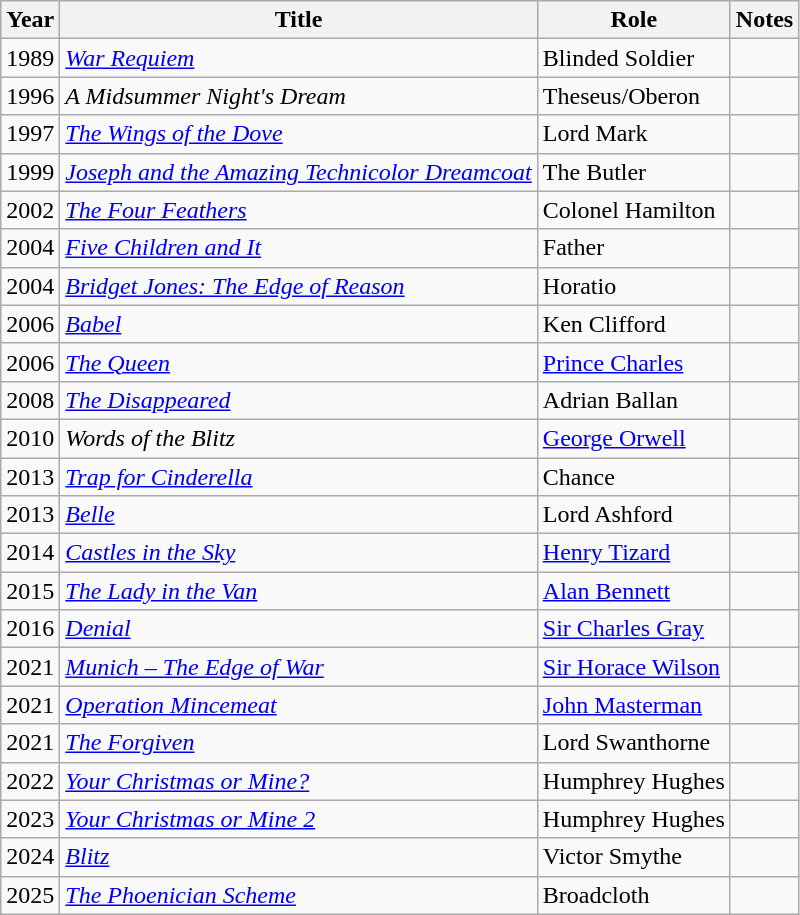<table class="wikitable">
<tr>
<th>Year</th>
<th>Title</th>
<th>Role</th>
<th class="unsortable">Notes</th>
</tr>
<tr>
<td>1989</td>
<td><em><a href='#'>War Requiem</a></em></td>
<td>Blinded Soldier</td>
<td></td>
</tr>
<tr>
<td>1996</td>
<td><em>A Midsummer Night's Dream</em></td>
<td>Theseus/Oberon</td>
<td></td>
</tr>
<tr>
<td>1997</td>
<td><em><a href='#'>The Wings of the Dove</a></em></td>
<td>Lord Mark</td>
<td></td>
</tr>
<tr>
<td>1999</td>
<td><em><a href='#'>Joseph and the Amazing Technicolor Dreamcoat</a></em></td>
<td>The Butler</td>
<td></td>
</tr>
<tr>
<td>2002</td>
<td><em><a href='#'>The Four Feathers</a></em></td>
<td>Colonel Hamilton</td>
<td></td>
</tr>
<tr>
<td>2004</td>
<td><em><a href='#'>Five Children and It</a></em></td>
<td>Father</td>
<td></td>
</tr>
<tr>
<td>2004</td>
<td><em><a href='#'>Bridget Jones: The Edge of Reason</a></em></td>
<td>Horatio</td>
<td></td>
</tr>
<tr>
<td>2006</td>
<td><em><a href='#'>Babel</a></em></td>
<td>Ken Clifford</td>
<td></td>
</tr>
<tr>
<td>2006</td>
<td><em><a href='#'>The Queen</a></em></td>
<td><a href='#'>Prince Charles</a></td>
<td></td>
</tr>
<tr>
<td>2008</td>
<td><em><a href='#'>The Disappeared</a></em></td>
<td>Adrian Ballan</td>
<td></td>
</tr>
<tr>
<td>2010</td>
<td><em>Words of the Blitz</em></td>
<td><a href='#'>George Orwell</a></td>
<td></td>
</tr>
<tr>
<td>2013</td>
<td><em><a href='#'>Trap for Cinderella</a></em></td>
<td>Chance</td>
<td></td>
</tr>
<tr>
<td>2013</td>
<td><em><a href='#'>Belle</a></em></td>
<td>Lord Ashford</td>
<td></td>
</tr>
<tr>
<td>2014</td>
<td><em><a href='#'>Castles in the Sky</a></em></td>
<td><a href='#'>Henry Tizard</a></td>
<td></td>
</tr>
<tr>
<td>2015</td>
<td><em><a href='#'>The Lady in the Van</a></em></td>
<td><a href='#'>Alan Bennett</a></td>
<td></td>
</tr>
<tr>
<td>2016</td>
<td><em><a href='#'>Denial</a></em></td>
<td><a href='#'>Sir Charles Gray</a></td>
<td></td>
</tr>
<tr>
<td>2021</td>
<td><em><a href='#'>Munich – The Edge of War</a></em></td>
<td><a href='#'>Sir Horace Wilson</a></td>
<td></td>
</tr>
<tr>
<td>2021</td>
<td><em><a href='#'>Operation Mincemeat</a></em></td>
<td><a href='#'>John Masterman</a></td>
<td></td>
</tr>
<tr>
<td>2021</td>
<td><em><a href='#'>The Forgiven</a></em></td>
<td>Lord Swanthorne</td>
<td></td>
</tr>
<tr>
<td>2022</td>
<td><em><a href='#'>Your Christmas or Mine?</a></em></td>
<td>Humphrey Hughes</td>
<td></td>
</tr>
<tr>
<td>2023</td>
<td><em><a href='#'>Your Christmas or Mine 2</a></em></td>
<td>Humphrey Hughes</td>
<td></td>
</tr>
<tr>
<td>2024</td>
<td><em><a href='#'>Blitz</a></em></td>
<td>Victor Smythe</td>
<td></td>
</tr>
<tr>
<td>2025</td>
<td><em><a href='#'>The Phoenician Scheme</a></em></td>
<td>Broadcloth</td>
<td></td>
</tr>
</table>
